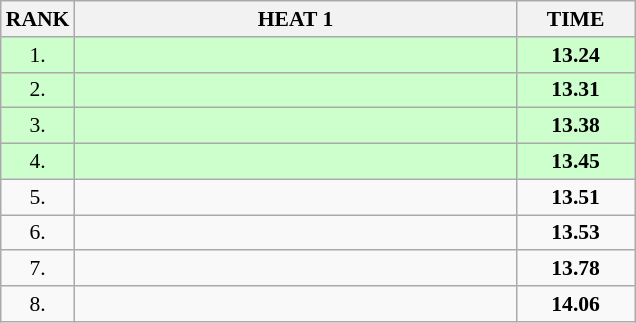<table class="wikitable" style="border-collapse: collapse; font-size: 90%;">
<tr>
<th>RANK</th>
<th style="width: 20em">HEAT 1</th>
<th style="width: 5em">TIME</th>
</tr>
<tr style="background:#ccffcc;">
<td align="center">1.</td>
<td></td>
<td align="center"><strong>13.24</strong></td>
</tr>
<tr style="background:#ccffcc;">
<td align="center">2.</td>
<td></td>
<td align="center"><strong>13.31</strong></td>
</tr>
<tr style="background:#ccffcc;">
<td align="center">3.</td>
<td></td>
<td align="center"><strong>13.38</strong></td>
</tr>
<tr style="background:#ccffcc;">
<td align="center">4.</td>
<td></td>
<td align="center"><strong>13.45</strong></td>
</tr>
<tr>
<td align="center">5.</td>
<td></td>
<td align="center"><strong>13.51</strong></td>
</tr>
<tr>
<td align="center">6.</td>
<td></td>
<td align="center"><strong>13.53</strong></td>
</tr>
<tr>
<td align="center">7.</td>
<td></td>
<td align="center"><strong>13.78</strong></td>
</tr>
<tr>
<td align="center">8.</td>
<td></td>
<td align="center"><strong>14.06</strong></td>
</tr>
</table>
